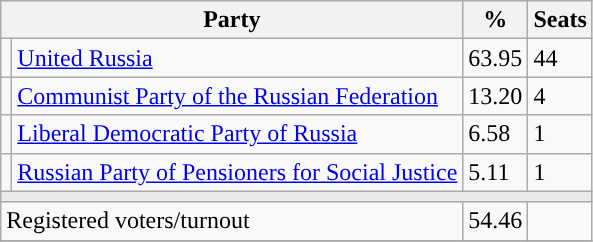<table class="wikitable">
<tr>
<th colspan=2>Party</th>
<th>%</th>
<th>Seats</th>
</tr>
<tr>
<td style="background:"></td>
<td><a href='#'>United Russia</a></td>
<td>63.95</td>
<td>44</td>
</tr>
<tr>
<td style="background:"></td>
<td><a href='#'>Communist Party of the Russian Federation</a></td>
<td>13.20</td>
<td>4</td>
</tr>
<tr>
<td style="background:"></td>
<td><a href='#'>Liberal Democratic Party of Russia</a></td>
<td>6.58</td>
<td>1</td>
</tr>
<tr>
<td style="background:"></td>
<td><a href='#'>Russian Party of Pensioners for Social Justice</a></td>
<td>5.11</td>
<td>1</td>
</tr>
<tr>
<td colspan=4 style="background:#E9E9E9;"></td>
</tr>
<tr>
<td align=left colspan=2>Registered voters/turnout</td>
<td>54.46</td>
<td></td>
</tr>
<tr>
</tr>
</table>
